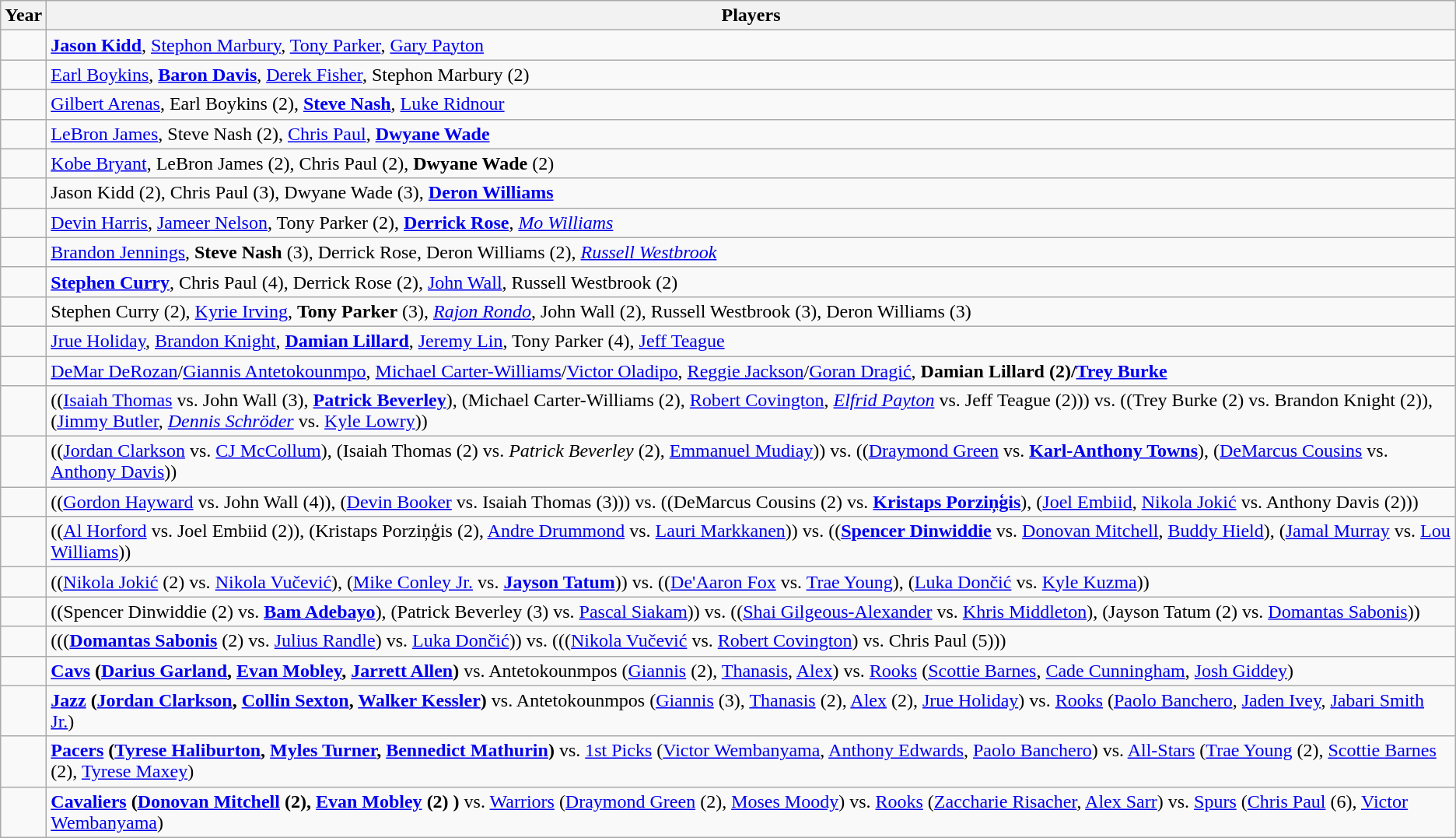<table class="wikitable">
<tr>
<th>Year</th>
<th>Players</th>
</tr>
<tr>
<td></td>
<td><strong><a href='#'>Jason Kidd</a></strong>, <a href='#'>Stephon Marbury</a>, <a href='#'>Tony Parker</a>, <a href='#'>Gary Payton</a></td>
</tr>
<tr>
<td></td>
<td><a href='#'>Earl Boykins</a>, <strong><a href='#'>Baron Davis</a></strong>, <a href='#'>Derek Fisher</a>, Stephon Marbury (2)</td>
</tr>
<tr>
<td></td>
<td><a href='#'>Gilbert Arenas</a>, Earl Boykins (2), <strong><a href='#'>Steve Nash</a></strong>, <a href='#'>Luke Ridnour</a></td>
</tr>
<tr>
<td></td>
<td><a href='#'>LeBron James</a>, Steve Nash (2), <a href='#'>Chris Paul</a>, <strong><a href='#'>Dwyane Wade</a></strong></td>
</tr>
<tr>
<td></td>
<td><a href='#'>Kobe Bryant</a>, LeBron James (2), Chris Paul (2), <strong>Dwyane Wade</strong> (2)</td>
</tr>
<tr>
<td></td>
<td>Jason Kidd (2), Chris Paul (3), Dwyane Wade (3), <strong><a href='#'>Deron Williams</a></strong></td>
</tr>
<tr>
<td></td>
<td><a href='#'>Devin Harris</a>, <a href='#'>Jameer Nelson</a>, Tony Parker (2), <strong><a href='#'>Derrick Rose</a></strong>, <em><a href='#'>Mo Williams</a></em></td>
</tr>
<tr>
<td></td>
<td><a href='#'>Brandon Jennings</a>, <strong>Steve Nash</strong> (3), Derrick Rose, Deron Williams (2), <em><a href='#'>Russell Westbrook</a></em></td>
</tr>
<tr>
<td></td>
<td><strong><a href='#'>Stephen Curry</a></strong>, Chris Paul (4), Derrick Rose (2), <a href='#'>John Wall</a>, Russell Westbrook (2)</td>
</tr>
<tr>
<td></td>
<td>Stephen Curry (2), <a href='#'>Kyrie Irving</a>, <strong>Tony Parker</strong> (3), <em><a href='#'>Rajon Rondo</a></em>, John Wall (2), Russell Westbrook (3), Deron Williams (3)</td>
</tr>
<tr>
<td></td>
<td><a href='#'>Jrue Holiday</a>, <a href='#'>Brandon Knight</a>, <strong><a href='#'>Damian Lillard</a></strong>, <a href='#'>Jeremy Lin</a>, Tony Parker (4), <a href='#'>Jeff Teague</a></td>
</tr>
<tr>
<td></td>
<td><a href='#'>DeMar DeRozan</a>/<a href='#'>Giannis Antetokounmpo</a>, <a href='#'>Michael Carter-Williams</a>/<a href='#'>Victor Oladipo</a>, <a href='#'>Reggie Jackson</a>/<a href='#'>Goran Dragić</a>,<strong> Damian Lillard (2)/<a href='#'>Trey Burke</a></strong></td>
</tr>
<tr>
<td></td>
<td>((<a href='#'>Isaiah Thomas</a> vs. John Wall (3), <strong><a href='#'>Patrick Beverley</a></strong>), (Michael Carter-Williams (2), <a href='#'>Robert Covington</a>, <em><a href='#'>Elfrid Payton</a></em> vs. Jeff Teague (2))) vs. ((Trey Burke (2) vs. Brandon Knight (2)), (<a href='#'>Jimmy Butler</a>, <em><a href='#'>Dennis Schröder</a></em> vs. <a href='#'>Kyle Lowry</a>))</td>
</tr>
<tr>
<td></td>
<td>((<a href='#'>Jordan Clarkson</a> vs. <a href='#'>CJ McCollum</a>), (Isaiah Thomas (2) vs. <em>Patrick Beverley</em> (2), <a href='#'>Emmanuel Mudiay</a>)) vs. ((<a href='#'>Draymond Green</a> vs. <strong><a href='#'>Karl-Anthony Towns</a></strong>), (<a href='#'>DeMarcus Cousins</a> vs. <a href='#'>Anthony Davis</a>))</td>
</tr>
<tr>
<td></td>
<td>((<a href='#'>Gordon Hayward</a> vs. John Wall (4)), (<a href='#'>Devin Booker</a> vs. Isaiah Thomas (3))) vs. ((DeMarcus Cousins (2) vs. <strong><a href='#'>Kristaps Porziņģis</a></strong>), (<a href='#'>Joel Embiid</a>, <a href='#'>Nikola Jokić</a> vs. Anthony Davis (2)))</td>
</tr>
<tr>
<td></td>
<td>((<a href='#'>Al Horford</a> vs. Joel Embiid (2)), (Kristaps Porziņģis (2), <a href='#'>Andre Drummond</a> vs. <a href='#'>Lauri Markkanen</a>)) vs. ((<strong><a href='#'>Spencer Dinwiddie</a></strong> vs. <a href='#'>Donovan Mitchell</a>, <a href='#'>Buddy Hield</a>), (<a href='#'>Jamal Murray</a> vs. <a href='#'>Lou Williams</a>))</td>
</tr>
<tr>
<td></td>
<td>((<a href='#'>Nikola Jokić</a> (2) vs. <a href='#'>Nikola Vučević</a>), (<a href='#'>Mike Conley Jr.</a> vs. <strong><a href='#'>Jayson Tatum</a></strong>)) vs. ((<a href='#'>De'Aaron Fox</a> vs. <a href='#'>Trae Young</a>), (<a href='#'>Luka Dončić</a> vs. <a href='#'>Kyle Kuzma</a>))</td>
</tr>
<tr>
<td></td>
<td>((Spencer Dinwiddie (2) vs. <strong><a href='#'>Bam Adebayo</a></strong>), (Patrick Beverley (3) vs. <a href='#'>Pascal Siakam</a>)) vs. ((<a href='#'>Shai Gilgeous-Alexander</a> vs. <a href='#'>Khris Middleton</a>), (Jayson Tatum (2) vs. <a href='#'>Domantas Sabonis</a>))</td>
</tr>
<tr>
<td></td>
<td>(((<strong><a href='#'>Domantas Sabonis</a></strong> (2) vs. <a href='#'>Julius Randle</a>) vs. <a href='#'>Luka Dončić</a>)) vs. (((<a href='#'>Nikola Vučević</a> vs. <a href='#'>Robert Covington</a>) vs. Chris Paul (5)))</td>
</tr>
<tr>
<td></td>
<td><strong><a href='#'>Cavs</a> (<a href='#'>Darius Garland</a>, <a href='#'>Evan Mobley</a>, <a href='#'>Jarrett Allen</a>)</strong> vs. Antetokounmpos (<a href='#'>Giannis</a> (2), <a href='#'>Thanasis</a>, <a href='#'>Alex</a>) vs. <a href='#'>Rooks</a> (<a href='#'>Scottie Barnes</a>, <a href='#'>Cade Cunningham</a>, <a href='#'>Josh Giddey</a>)</td>
</tr>
<tr>
<td></td>
<td><strong><a href='#'>Jazz</a> (<a href='#'>Jordan Clarkson</a>, <a href='#'>Collin Sexton</a>, <a href='#'>Walker Kessler</a>)</strong> vs. Antetokounmpos (<a href='#'>Giannis</a> (3), <a href='#'>Thanasis</a> (2), <a href='#'>Alex</a> (2), <a href='#'>Jrue Holiday</a>) vs. <a href='#'>Rooks</a> (<a href='#'>Paolo Banchero</a>, <a href='#'>Jaden Ivey</a>, <a href='#'>Jabari Smith Jr.</a>)</td>
</tr>
<tr>
<td></td>
<td><strong><a href='#'>Pacers</a> (<a href='#'>Tyrese Haliburton</a>, <a href='#'>Myles Turner</a>, <a href='#'>Bennedict Mathurin</a>)</strong> vs. <a href='#'>1st Picks</a> (<a href='#'>Victor Wembanyama</a>, <a href='#'>Anthony Edwards</a>, <a href='#'>Paolo Banchero</a>) vs. <a href='#'>All-Stars</a> (<a href='#'>Trae Young</a> (2), <a href='#'>Scottie Barnes</a> (2), <a href='#'>Tyrese Maxey</a>)</td>
</tr>
<tr>
<td></td>
<td><strong><a href='#'>Cavaliers</a> (<a href='#'>Donovan Mitchell</a> (2), <a href='#'>Evan Mobley</a> (2) )</strong> vs. <a href='#'>Warriors</a> (<a href='#'>Draymond Green</a> (2), <a href='#'>Moses Moody</a>) vs. <a href='#'>Rooks</a> (<a href='#'>Zaccharie Risacher</a>, <a href='#'>Alex Sarr</a>) vs. <a href='#'>Spurs</a> (<a href='#'>Chris Paul</a> (6), <a href='#'>Victor Wembanyama</a>)</td>
</tr>
</table>
